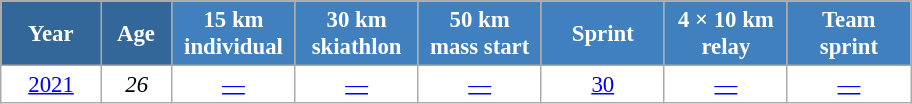<table class="wikitable" style="font-size:95%; text-align:center; border:grey solid 1px; border-collapse:collapse; background:#ffffff;">
<tr>
<th style="background-color:#369; color:white; width:60px;"> Year </th>
<th style="background-color:#369; color:white; width:40px;"> Age </th>
<th style="background-color:#4180be; color:white; width:75px;"> 15 km <br> individual </th>
<th style="background-color:#4180be; color:white; width:75px;"> 30 km <br> skiathlon </th>
<th style="background-color:#4180be; color:white; width:75px;"> 50 km <br> mass start </th>
<th style="background-color:#4180be; color:white; width:75px;"> Sprint </th>
<th style="background-color:#4180be; color:white; width:75px;"> 4 × 10 km <br> relay </th>
<th style="background-color:#4180be; color:white; width:75px;"> Team <br> sprint </th>
</tr>
<tr>
<td><a href='#'>2021</a></td>
<td><em>26</em></td>
<td><a href='#'>—</a></td>
<td><a href='#'>—</a></td>
<td><a href='#'>—</a></td>
<td><a href='#'>30</a></td>
<td><a href='#'>—</a></td>
<td><a href='#'>—</a></td>
</tr>
</table>
